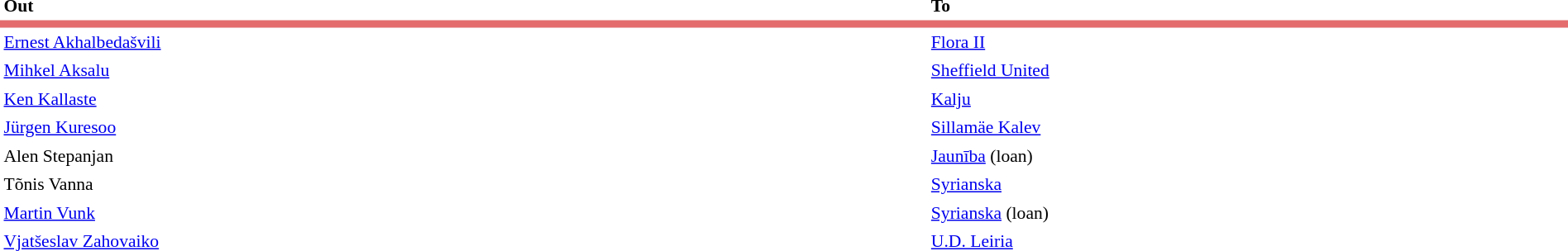<table cellspacing="0" cellpadding="3" style="width:100%;font-size:90%">
<tr>
<td style="width:60%"><strong>Out</strong></td>
<td style="width:40%"><strong>To</strong></td>
<td></td>
</tr>
<tr style="background-color:#E46C6D;">
<td></td>
<td></td>
<td></td>
<td></td>
<td></td>
</tr>
<tr>
<td> <a href='#'>Ernest Akhalbedašvili</a></td>
<td> <a href='#'>Flora II</a></td>
</tr>
<tr>
<td> <a href='#'>Mihkel Aksalu</a></td>
<td> <a href='#'>Sheffield United</a></td>
</tr>
<tr>
<td> <a href='#'>Ken Kallaste</a></td>
<td> <a href='#'>Kalju</a></td>
</tr>
<tr>
<td> <a href='#'>Jürgen Kuresoo</a></td>
<td> <a href='#'>Sillamäe Kalev</a></td>
</tr>
<tr>
<td> Alen Stepanjan</td>
<td> <a href='#'>Jaunība</a> (loan)</td>
</tr>
<tr>
</tr>
<tr>
<td> Tõnis Vanna</td>
<td> <a href='#'>Syrianska</a></td>
</tr>
<tr>
<td> <a href='#'>Martin Vunk</a></td>
<td> <a href='#'>Syrianska</a> (loan)</td>
</tr>
<tr>
<td> <a href='#'>Vjatšeslav Zahovaiko</a></td>
<td> <a href='#'>U.D. Leiria</a></td>
</tr>
</table>
